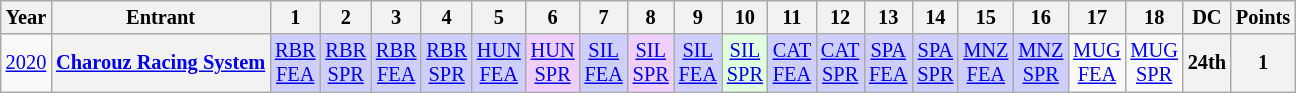<table class="wikitable" style="text-align:center; font-size:85%">
<tr>
<th>Year</th>
<th>Entrant</th>
<th>1</th>
<th>2</th>
<th>3</th>
<th>4</th>
<th>5</th>
<th>6</th>
<th>7</th>
<th>8</th>
<th>9</th>
<th>10</th>
<th>11</th>
<th>12</th>
<th>13</th>
<th>14</th>
<th>15</th>
<th>16</th>
<th>17</th>
<th>18</th>
<th>DC</th>
<th>Points</th>
</tr>
<tr>
<td><a href='#'>2020</a></td>
<th nowrap><a href='#'>Charouz Racing System</a></th>
<td style="background:#CFCFFF;"><a href='#'>RBR<br>FEA</a><br></td>
<td style="background:#CFCFFF;"><a href='#'>RBR<br>SPR</a><br></td>
<td style="background:#CFCFFF;"><a href='#'>RBR<br>FEA</a><br></td>
<td style="background:#CFCFFF;"><a href='#'>RBR<br>SPR</a><br></td>
<td style="background:#CFCFFF;"><a href='#'>HUN<br>FEA</a><br></td>
<td style="background:#EFCFFF;"><a href='#'>HUN<br>SPR</a><br> </td>
<td style="background:#CFCFFF;"><a href='#'>SIL<br>FEA</a><br> </td>
<td style="background:#EFCFFF;"><a href='#'>SIL<br>SPR</a><br> </td>
<td style="background:#CFCFFF;"><a href='#'>SIL<br>FEA</a><br> </td>
<td style="background:#DFFFDF;"><a href='#'>SIL<br>SPR</a><br> </td>
<td style="background:#CFCFFF;"><a href='#'>CAT<br>FEA</a><br> </td>
<td style="background:#CFCFFF;"><a href='#'>CAT<br>SPR</a><br> </td>
<td style="background:#CFCFFF;"><a href='#'>SPA<br>FEA</a><br> </td>
<td style="background:#CFCFFF;"><a href='#'>SPA<br>SPR</a><br> </td>
<td style="background:#CFCFFF;"><a href='#'>MNZ<br>FEA</a><br> </td>
<td style="background:#CFCFFF;"><a href='#'>MNZ<br>SPR</a><br> </td>
<td><a href='#'>MUG<br>FEA</a><br></td>
<td><a href='#'>MUG<br>SPR</a><br></td>
<th>24th</th>
<th>1</th>
</tr>
</table>
